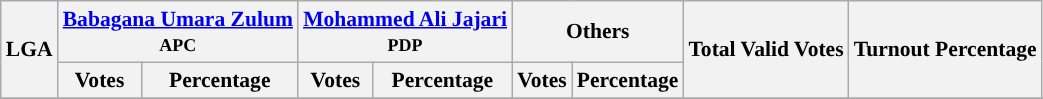<table class="wikitable sortable" style=" font-size: 90%">
<tr>
<th rowspan="2">LGA</th>
<th colspan="2"><a href='#'>Babagana Umara Zulum</a><br><small>APC</small></th>
<th colspan="2"><a href='#'>Mohammed Ali Jajari</a><br><small>PDP</small></th>
<th colspan="2">Others</th>
<th rowspan="2">Total Valid Votes</th>
<th rowspan="2">Turnout Percentage</th>
</tr>
<tr>
<th>Votes</th>
<th>Percentage</th>
<th>Votes</th>
<th>Percentage</th>
<th>Votes</th>
<th>Percentage</th>
</tr>
<tr>
</tr>
<tr>
</tr>
<tr style="background-color:#">
</tr>
<tr>
</tr>
<tr style="background-color:#">
</tr>
<tr>
</tr>
<tr style="background-color:#">
</tr>
<tr>
</tr>
<tr style="background-color:#">
</tr>
<tr>
</tr>
<tr style="background-color:#">
</tr>
<tr>
</tr>
<tr style="background-color:#">
</tr>
<tr>
</tr>
<tr style="background-color:#">
</tr>
<tr>
</tr>
<tr style="background-color:#">
</tr>
<tr>
</tr>
<tr style="background-color:#">
</tr>
<tr>
</tr>
<tr style="background-color:#">
</tr>
<tr>
</tr>
<tr style="background-color:#">
</tr>
<tr>
</tr>
<tr style="background-color:#">
</tr>
<tr>
</tr>
<tr style="background-color:#">
</tr>
<tr>
</tr>
<tr style="background-color:#">
</tr>
<tr>
</tr>
<tr style="background-color:#">
</tr>
<tr>
</tr>
<tr style="background-color:#">
</tr>
<tr>
</tr>
<tr style="background-color:#">
</tr>
<tr>
</tr>
<tr style="background-color:#">
</tr>
<tr>
</tr>
<tr style="background-color:#">
</tr>
<tr>
</tr>
<tr style="background-color:#">
</tr>
<tr>
</tr>
<tr style="background-color:#">
</tr>
<tr>
</tr>
<tr style="background-color:#">
</tr>
<tr>
</tr>
<tr style="background-color:#">
</tr>
<tr>
</tr>
<tr style="background-color:#">
</tr>
<tr>
</tr>
<tr style="background-color:#">
</tr>
<tr>
</tr>
<tr style="background-color:#">
</tr>
<tr>
</tr>
<tr>
</tr>
</table>
